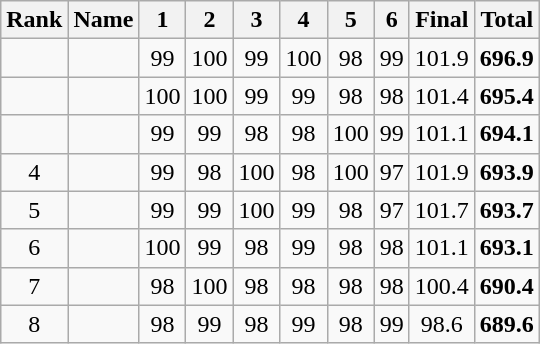<table class="wikitable sortable" style="text-align:center;">
<tr>
<th>Rank</th>
<th>Name</th>
<th>1</th>
<th>2</th>
<th>3</th>
<th>4</th>
<th>5</th>
<th>6</th>
<th>Final</th>
<th>Total</th>
</tr>
<tr>
<td></td>
<td align=left></td>
<td>99</td>
<td>100</td>
<td>99</td>
<td>100</td>
<td>98</td>
<td>99</td>
<td>101.9</td>
<td><strong>696.9</strong></td>
</tr>
<tr>
<td></td>
<td align=left></td>
<td>100</td>
<td>100</td>
<td>99</td>
<td>99</td>
<td>98</td>
<td>98</td>
<td>101.4</td>
<td><strong>695.4</strong></td>
</tr>
<tr>
<td></td>
<td align=left></td>
<td>99</td>
<td>99</td>
<td>98</td>
<td>98</td>
<td>100</td>
<td>99</td>
<td>101.1</td>
<td><strong>694.1</strong></td>
</tr>
<tr>
<td>4</td>
<td align=left></td>
<td>99</td>
<td>98</td>
<td>100</td>
<td>98</td>
<td>100</td>
<td>97</td>
<td>101.9</td>
<td><strong>693.9</strong></td>
</tr>
<tr>
<td>5</td>
<td align=left></td>
<td>99</td>
<td>99</td>
<td>100</td>
<td>99</td>
<td>98</td>
<td>97</td>
<td>101.7</td>
<td><strong>693.7</strong></td>
</tr>
<tr>
<td>6</td>
<td align=left></td>
<td>100</td>
<td>99</td>
<td>98</td>
<td>99</td>
<td>98</td>
<td>98</td>
<td>101.1</td>
<td><strong>693.1</strong></td>
</tr>
<tr>
<td>7</td>
<td align=left></td>
<td>98</td>
<td>100</td>
<td>98</td>
<td>98</td>
<td>98</td>
<td>98</td>
<td>100.4</td>
<td><strong>690.4</strong></td>
</tr>
<tr>
<td>8</td>
<td align=left></td>
<td>98</td>
<td>99</td>
<td>98</td>
<td>99</td>
<td>98</td>
<td>99</td>
<td>98.6</td>
<td><strong>689.6</strong></td>
</tr>
</table>
